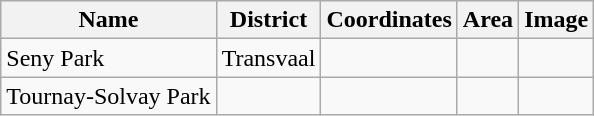<table class="wikitable sortable">
<tr>
<th>Name</th>
<th>District</th>
<th>Coordinates</th>
<th>Area</th>
<th>Image</th>
</tr>
<tr>
<td>Seny Park</td>
<td>Transvaal</td>
<td></td>
<td></td>
<td></td>
</tr>
<tr>
<td>Tournay-Solvay Park</td>
<td></td>
<td></td>
<td></td>
<td></td>
</tr>
</table>
